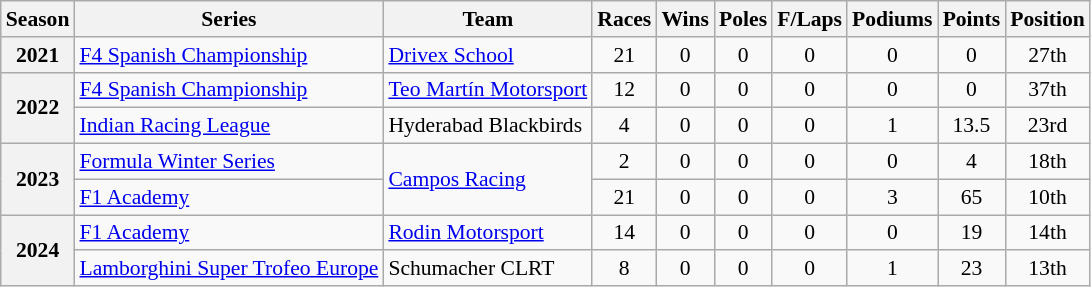<table class="wikitable" style="font-size: 90%; text-align:center">
<tr>
<th scope="col">Season</th>
<th scope="col">Series</th>
<th scope="col">Team</th>
<th scope="col">Races</th>
<th scope="col">Wins</th>
<th scope="col">Poles</th>
<th scope="col">F/Laps</th>
<th scope="col">Podiums</th>
<th scope="col">Points</th>
<th scope="col">Position</th>
</tr>
<tr>
<th scope="row">2021</th>
<td style="text-align:left;"><a href='#'>F4 Spanish Championship</a></td>
<td style="text-align:left;"><a href='#'>Drivex School</a></td>
<td>21</td>
<td>0</td>
<td>0</td>
<td>0</td>
<td>0</td>
<td>0</td>
<td>27th</td>
</tr>
<tr>
<th scope="row" rowspan="2">2022</th>
<td style="text-align:left;"><a href='#'>F4 Spanish Championship</a></td>
<td style="text-align:left;"><a href='#'>Teo Martín Motorsport</a></td>
<td>12</td>
<td>0</td>
<td>0</td>
<td>0</td>
<td>0</td>
<td>0</td>
<td>37th</td>
</tr>
<tr>
<td style="text-align:left;"><a href='#'>Indian Racing League</a></td>
<td style="text-align:left;">Hyderabad Blackbirds</td>
<td>4</td>
<td>0</td>
<td>0</td>
<td>0</td>
<td>1</td>
<td>13.5</td>
<td>23rd</td>
</tr>
<tr>
<th scope="row" rowspan="2">2023</th>
<td style="text-align:left;"><a href='#'>Formula Winter Series</a></td>
<td style="text-align:left;" rowspan="2"><a href='#'>Campos Racing</a></td>
<td>2</td>
<td>0</td>
<td>0</td>
<td>0</td>
<td>0</td>
<td>4</td>
<td>18th</td>
</tr>
<tr>
<td style="text-align:left;"><a href='#'>F1 Academy</a></td>
<td>21</td>
<td>0</td>
<td>0</td>
<td>0</td>
<td>3</td>
<td>65</td>
<td>10th</td>
</tr>
<tr>
<th scope="row" rowspan="2">2024</th>
<td style="text-align:left;"><a href='#'>F1 Academy</a></td>
<td style="text-align:left;"><a href='#'>Rodin Motorsport</a></td>
<td>14</td>
<td>0</td>
<td>0</td>
<td>0</td>
<td>0</td>
<td>19</td>
<td>14th</td>
</tr>
<tr>
<td style="text-align:left;"><a href='#'>Lamborghini Super Trofeo Europe</a></td>
<td style="text-align:left;">Schumacher CLRT</td>
<td>8</td>
<td>0</td>
<td>0</td>
<td>0</td>
<td>1</td>
<td>23</td>
<td>13th</td>
</tr>
</table>
